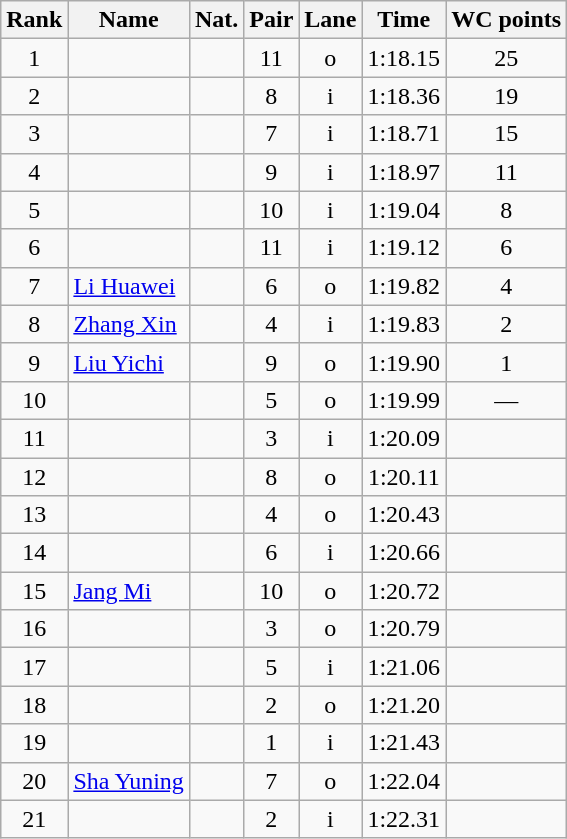<table class="wikitable sortable" style="text-align:center">
<tr>
<th>Rank</th>
<th>Name</th>
<th>Nat.</th>
<th>Pair</th>
<th>Lane</th>
<th>Time</th>
<th>WC points</th>
</tr>
<tr>
<td>1</td>
<td align=left></td>
<td></td>
<td>11</td>
<td>o</td>
<td>1:18.15</td>
<td>25</td>
</tr>
<tr>
<td>2</td>
<td align=left></td>
<td></td>
<td>8</td>
<td>i</td>
<td>1:18.36</td>
<td>19</td>
</tr>
<tr>
<td>3</td>
<td align=left></td>
<td></td>
<td>7</td>
<td>i</td>
<td>1:18.71</td>
<td>15</td>
</tr>
<tr>
<td>4</td>
<td align=left></td>
<td></td>
<td>9</td>
<td>i</td>
<td>1:18.97</td>
<td>11</td>
</tr>
<tr>
<td>5</td>
<td align=left></td>
<td></td>
<td>10</td>
<td>i</td>
<td>1:19.04</td>
<td>8</td>
</tr>
<tr>
<td>6</td>
<td align=left></td>
<td></td>
<td>11</td>
<td>i</td>
<td>1:19.12</td>
<td>6</td>
</tr>
<tr>
<td>7</td>
<td align=left><a href='#'>Li Huawei</a></td>
<td></td>
<td>6</td>
<td>o</td>
<td>1:19.82</td>
<td>4</td>
</tr>
<tr>
<td>8</td>
<td align=left><a href='#'>Zhang Xin</a></td>
<td></td>
<td>4</td>
<td>i</td>
<td>1:19.83</td>
<td>2</td>
</tr>
<tr>
<td>9</td>
<td align=left><a href='#'>Liu Yichi</a></td>
<td></td>
<td>9</td>
<td>o</td>
<td>1:19.90</td>
<td>1</td>
</tr>
<tr>
<td>10</td>
<td align=left></td>
<td></td>
<td>5</td>
<td>o</td>
<td>1:19.99</td>
<td>—</td>
</tr>
<tr>
<td>11</td>
<td align=left></td>
<td></td>
<td>3</td>
<td>i</td>
<td>1:20.09</td>
<td></td>
</tr>
<tr>
<td>12</td>
<td align=left></td>
<td></td>
<td>8</td>
<td>o</td>
<td>1:20.11</td>
<td></td>
</tr>
<tr>
<td>13</td>
<td align=left></td>
<td></td>
<td>4</td>
<td>o</td>
<td>1:20.43</td>
<td></td>
</tr>
<tr>
<td>14</td>
<td align=left></td>
<td></td>
<td>6</td>
<td>i</td>
<td>1:20.66</td>
<td></td>
</tr>
<tr>
<td>15</td>
<td align=left><a href='#'>Jang Mi</a></td>
<td></td>
<td>10</td>
<td>o</td>
<td>1:20.72</td>
<td></td>
</tr>
<tr>
<td>16</td>
<td align=left></td>
<td></td>
<td>3</td>
<td>o</td>
<td>1:20.79</td>
<td></td>
</tr>
<tr>
<td>17</td>
<td align=left></td>
<td></td>
<td>5</td>
<td>i</td>
<td>1:21.06</td>
<td></td>
</tr>
<tr>
<td>18</td>
<td align=left></td>
<td></td>
<td>2</td>
<td>o</td>
<td>1:21.20</td>
<td></td>
</tr>
<tr>
<td>19</td>
<td align=left></td>
<td></td>
<td>1</td>
<td>i</td>
<td>1:21.43</td>
<td></td>
</tr>
<tr>
<td>20</td>
<td align=left><a href='#'>Sha Yuning</a></td>
<td></td>
<td>7</td>
<td>o</td>
<td>1:22.04</td>
<td></td>
</tr>
<tr>
<td>21</td>
<td align=left></td>
<td></td>
<td>2</td>
<td>i</td>
<td>1:22.31</td>
<td></td>
</tr>
</table>
